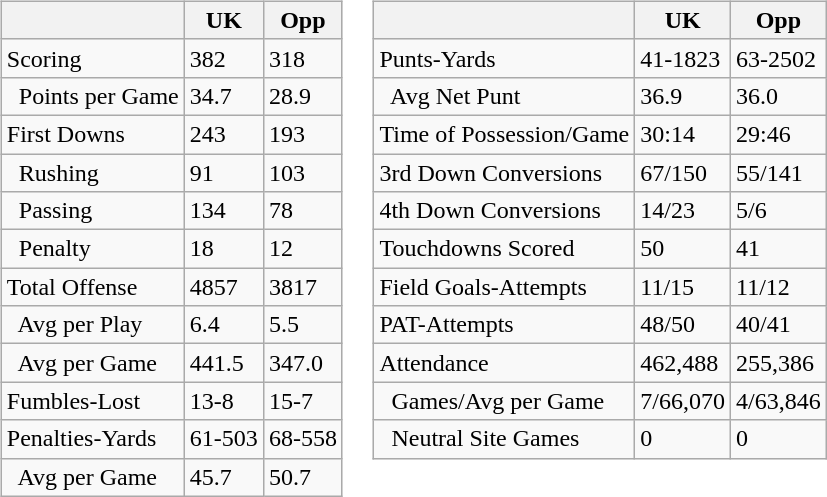<table>
<tr>
<td valign="top"><br><table class="wikitable" style="white-space:nowrap;">
<tr>
<th></th>
<th>UK</th>
<th>Opp</th>
</tr>
<tr>
<td>Scoring</td>
<td>382</td>
<td>318</td>
</tr>
<tr>
<td>  Points per Game</td>
<td>34.7</td>
<td>28.9</td>
</tr>
<tr>
<td>First Downs</td>
<td>243</td>
<td>193</td>
</tr>
<tr>
<td>  Rushing</td>
<td>91</td>
<td>103</td>
</tr>
<tr>
<td>  Passing</td>
<td>134</td>
<td>78</td>
</tr>
<tr>
<td>  Penalty</td>
<td>18</td>
<td>12</td>
</tr>
<tr>
<td>Total Offense</td>
<td>4857</td>
<td>3817</td>
</tr>
<tr>
<td>  Avg per Play</td>
<td>6.4</td>
<td>5.5</td>
</tr>
<tr>
<td>  Avg per Game</td>
<td>441.5</td>
<td>347.0</td>
</tr>
<tr>
<td>Fumbles-Lost</td>
<td>13-8</td>
<td>15-7</td>
</tr>
<tr>
<td>Penalties-Yards</td>
<td>61-503</td>
<td>68-558</td>
</tr>
<tr>
<td>  Avg per Game</td>
<td>45.7</td>
<td>50.7</td>
</tr>
</table>
</td>
<td valign="top"><br><table class="wikitable" style="white-space:nowrap;">
<tr>
<th></th>
<th>UK</th>
<th>Opp</th>
</tr>
<tr>
<td>Punts-Yards</td>
<td>41-1823</td>
<td>63-2502</td>
</tr>
<tr>
<td>  Avg Net Punt</td>
<td>36.9</td>
<td>36.0</td>
</tr>
<tr>
<td>Time of Possession/Game</td>
<td>30:14</td>
<td>29:46</td>
</tr>
<tr>
<td>3rd Down Conversions</td>
<td>67/150</td>
<td>55/141</td>
</tr>
<tr>
<td>4th Down Conversions</td>
<td>14/23</td>
<td>5/6</td>
</tr>
<tr>
<td>Touchdowns Scored</td>
<td>50</td>
<td>41</td>
</tr>
<tr>
<td>Field Goals-Attempts</td>
<td>11/15</td>
<td>11/12</td>
</tr>
<tr>
<td>PAT-Attempts</td>
<td>48/50</td>
<td>40/41</td>
</tr>
<tr>
<td>Attendance</td>
<td>462,488</td>
<td>255,386</td>
</tr>
<tr>
<td>  Games/Avg per Game</td>
<td>7/66,070</td>
<td>4/63,846</td>
</tr>
<tr>
<td>  Neutral Site Games</td>
<td>0</td>
<td>0</td>
</tr>
</table>
</td>
</tr>
</table>
